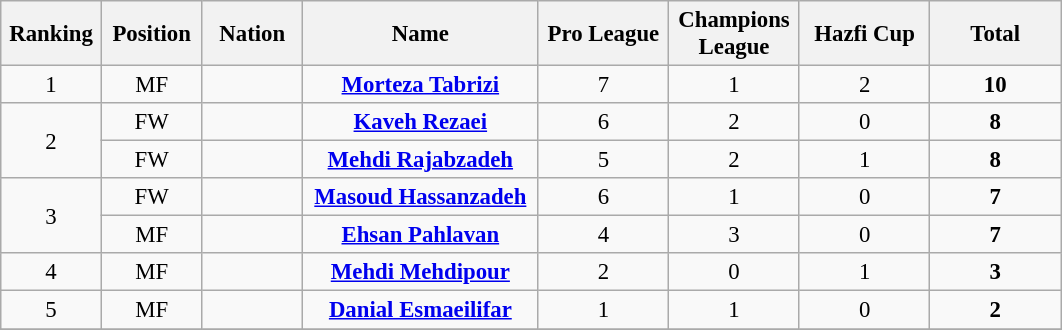<table class="wikitable" style="font-size: 95%; text-align: center;">
<tr>
<th width=60>Ranking</th>
<th width=60>Position</th>
<th width=60>Nation</th>
<th width=150>Name</th>
<th width=80>Pro League</th>
<th width=80>Champions League</th>
<th width=80>Hazfi Cup</th>
<th width=80>Total</th>
</tr>
<tr>
<td>1</td>
<td>MF</td>
<td></td>
<td><strong><a href='#'>Morteza Tabrizi</a></strong></td>
<td>7</td>
<td>1</td>
<td>2</td>
<td><strong>10</strong></td>
</tr>
<tr>
<td rowspan="2">2</td>
<td>FW</td>
<td></td>
<td><strong><a href='#'>Kaveh Rezaei</a></strong></td>
<td>6</td>
<td>2</td>
<td>0</td>
<td><strong>8</strong></td>
</tr>
<tr>
<td>FW</td>
<td></td>
<td><strong><a href='#'>Mehdi Rajabzadeh</a></strong></td>
<td>5</td>
<td>2</td>
<td>1</td>
<td><strong>8</strong></td>
</tr>
<tr>
<td rowspan="2">3</td>
<td>FW</td>
<td></td>
<td><strong><a href='#'>Masoud Hassanzadeh</a></strong></td>
<td>6</td>
<td>1</td>
<td>0</td>
<td><strong>7</strong></td>
</tr>
<tr>
<td>MF</td>
<td></td>
<td><strong><a href='#'>Ehsan Pahlavan</a></strong></td>
<td>4</td>
<td>3</td>
<td>0</td>
<td><strong>7</strong></td>
</tr>
<tr>
<td rowspan="1">4</td>
<td>MF</td>
<td></td>
<td><strong><a href='#'>Mehdi Mehdipour</a></strong></td>
<td>2</td>
<td>0</td>
<td>1</td>
<td><strong>3</strong></td>
</tr>
<tr>
<td>5</td>
<td>MF</td>
<td></td>
<td><strong><a href='#'>Danial Esmaeilifar</a></strong></td>
<td>1</td>
<td>1</td>
<td>0</td>
<td><strong>2</strong></td>
</tr>
<tr>
</tr>
</table>
